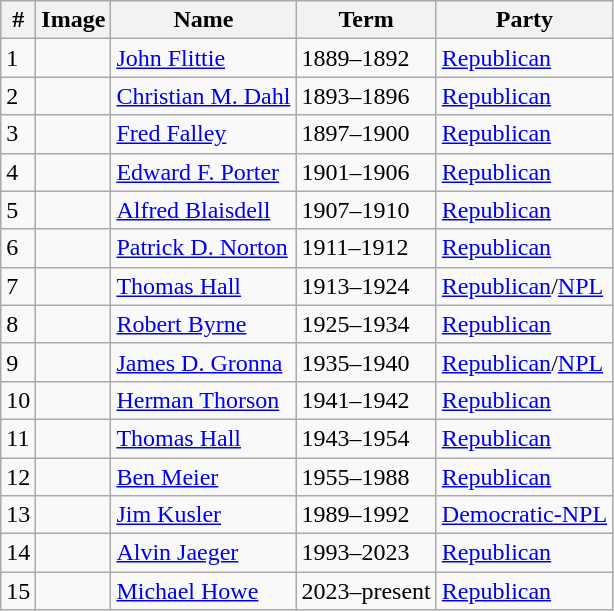<table class=wikitable>
<tr>
<th>#</th>
<th>Image</th>
<th>Name</th>
<th>Term</th>
<th>Party</th>
</tr>
<tr>
<td>1</td>
<td></td>
<td><a href='#'>John Flittie</a></td>
<td>1889–1892</td>
<td><a href='#'>Republican</a></td>
</tr>
<tr>
<td>2</td>
<td></td>
<td><a href='#'>Christian M. Dahl</a></td>
<td>1893–1896</td>
<td><a href='#'>Republican</a></td>
</tr>
<tr>
<td>3</td>
<td></td>
<td><a href='#'>Fred Falley</a></td>
<td>1897–1900</td>
<td><a href='#'>Republican</a></td>
</tr>
<tr>
<td>4</td>
<td></td>
<td><a href='#'>Edward F. Porter</a></td>
<td>1901–1906</td>
<td><a href='#'>Republican</a></td>
</tr>
<tr>
<td>5</td>
<td></td>
<td><a href='#'>Alfred Blaisdell</a></td>
<td>1907–1910</td>
<td><a href='#'>Republican</a></td>
</tr>
<tr>
<td>6</td>
<td></td>
<td><a href='#'>Patrick D. Norton</a></td>
<td>1911–1912</td>
<td><a href='#'>Republican</a></td>
</tr>
<tr>
<td>7</td>
<td></td>
<td><a href='#'>Thomas Hall</a></td>
<td>1913–1924</td>
<td><a href='#'>Republican</a>/<a href='#'>NPL</a></td>
</tr>
<tr>
<td>8</td>
<td></td>
<td><a href='#'>Robert Byrne</a></td>
<td>1925–1934</td>
<td><a href='#'>Republican</a></td>
</tr>
<tr>
<td>9</td>
<td></td>
<td><a href='#'>James D. Gronna</a></td>
<td>1935–1940</td>
<td><a href='#'>Republican</a>/<a href='#'>NPL</a></td>
</tr>
<tr>
<td>10</td>
<td></td>
<td><a href='#'>Herman Thorson</a></td>
<td>1941–1942</td>
<td><a href='#'>Republican</a></td>
</tr>
<tr>
<td>11</td>
<td></td>
<td><a href='#'>Thomas Hall</a></td>
<td>1943–1954</td>
<td><a href='#'>Republican</a></td>
</tr>
<tr>
<td>12</td>
<td></td>
<td><a href='#'>Ben Meier</a></td>
<td>1955–1988</td>
<td><a href='#'>Republican</a></td>
</tr>
<tr>
<td>13</td>
<td></td>
<td><a href='#'>Jim Kusler</a></td>
<td>1989–1992</td>
<td><a href='#'>Democratic-NPL</a></td>
</tr>
<tr>
<td>14</td>
<td></td>
<td><a href='#'>Alvin Jaeger</a></td>
<td>1993–2023</td>
<td><a href='#'>Republican</a></td>
</tr>
<tr>
<td>15</td>
<td></td>
<td><a href='#'>Michael Howe</a></td>
<td>2023–present</td>
<td><a href='#'>Republican</a></td>
</tr>
</table>
